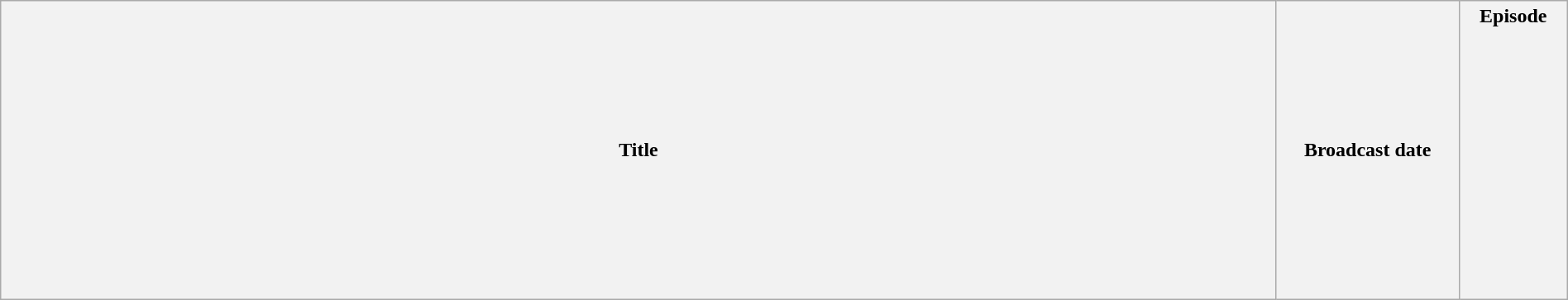<table class="wikitable plainrowheaders" style="width:100%; margin:auto;">
<tr>
<th>Title</th>
<th width="140">Broadcast date</th>
<th width="80">Episode<br><br><br><br><br><br><br><br><br><br><br><br><br></th>
</tr>
</table>
